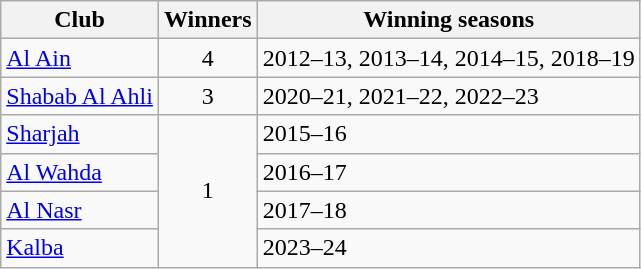<table class="wikitable">
<tr>
<th>Club</th>
<th>Winners</th>
<th>Winning seasons</th>
</tr>
<tr>
<td><a href='#'>Al Ain</a></td>
<td style="text-align:center;">4</td>
<td>2012–13, 2013–14, 2014–15, 2018–19</td>
</tr>
<tr>
<td><a href='#'>Shabab Al Ahli</a></td>
<td style="text-align:center;">3</td>
<td>2020–21, 2021–22, 2022–23</td>
</tr>
<tr>
<td><a href='#'>Sharjah</a></td>
<td rowspan=4 style="text-align:center;">1</td>
<td>2015–16</td>
</tr>
<tr>
<td><a href='#'>Al Wahda</a></td>
<td>2016–17</td>
</tr>
<tr>
<td><a href='#'>Al Nasr</a></td>
<td>2017–18</td>
</tr>
<tr>
<td><a href='#'>Kalba</a></td>
<td>2023–24</td>
</tr>
</table>
